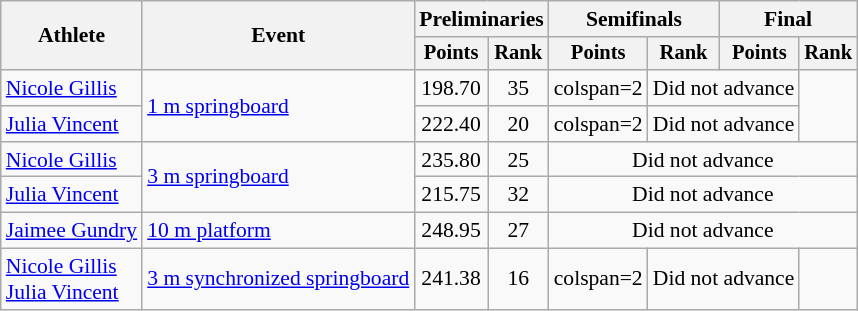<table class=wikitable style="font-size:90%;">
<tr>
<th rowspan="2">Athlete</th>
<th rowspan="2">Event</th>
<th colspan="2">Preliminaries</th>
<th colspan="2">Semifinals</th>
<th colspan="2">Final</th>
</tr>
<tr style="font-size:95%">
<th>Points</th>
<th>Rank</th>
<th>Points</th>
<th>Rank</th>
<th>Points</th>
<th>Rank</th>
</tr>
<tr align=center>
<td align=left><a href='#'>Nicole Gillis</a></td>
<td align=left rowspan=2><a href='#'>1 m springboard</a></td>
<td>198.70</td>
<td>35</td>
<td>colspan=2 </td>
<td colspan=2>Did not advance</td>
</tr>
<tr align=center>
<td align=left><a href='#'>Julia Vincent</a></td>
<td>222.40</td>
<td>20</td>
<td>colspan=2 </td>
<td colspan=2>Did not advance</td>
</tr>
<tr align=center>
<td align=left><a href='#'>Nicole Gillis</a></td>
<td align=left rowspan=2><a href='#'>3 m springboard</a></td>
<td>235.80</td>
<td>25</td>
<td colspan=4>Did not advance</td>
</tr>
<tr align=center>
<td align=left><a href='#'>Julia Vincent</a></td>
<td>215.75</td>
<td>32</td>
<td colspan=4>Did not advance</td>
</tr>
<tr align=center>
<td align=left><a href='#'>Jaimee Gundry</a></td>
<td align=left><a href='#'>10 m platform</a></td>
<td>248.95</td>
<td>27</td>
<td colspan=4>Did not advance</td>
</tr>
<tr align=center>
<td align=left><a href='#'>Nicole Gillis</a><br><a href='#'>Julia Vincent</a></td>
<td align=left><a href='#'>3 m synchronized springboard</a></td>
<td>241.38</td>
<td>16</td>
<td>colspan=2 </td>
<td colspan=2>Did not advance</td>
</tr>
</table>
